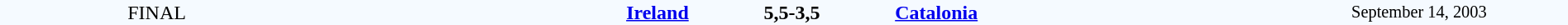<table style="width: 100%; background:#F5FAFF;" cellspacing="0">
<tr>
<td align=center rowspan=3 width=20%>FINAL</td>
</tr>
<tr>
<td width=24% align=right><strong><a href='#'>Ireland</a></strong></td>
<td align=center width=13%><strong>5,5-3,5</strong></td>
<td width=24%><strong><a href='#'>Catalonia</a></strong></td>
<td style=font-size:85% rowspan=3 align=center>September 14, 2003</td>
</tr>
</table>
